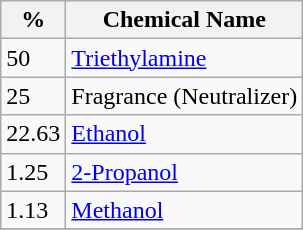<table class="wikitable">
<tr>
<th>%</th>
<th>Chemical Name</th>
</tr>
<tr>
<td>50</td>
<td><a href='#'>Triethylamine</a></td>
</tr>
<tr>
<td>25</td>
<td>Fragrance (Neutralizer)</td>
</tr>
<tr>
<td>22.63</td>
<td><a href='#'>Ethanol</a></td>
</tr>
<tr>
<td>1.25</td>
<td><a href='#'>2-Propanol</a></td>
</tr>
<tr>
<td>1.13</td>
<td><a href='#'>Methanol</a></td>
</tr>
<tr>
</tr>
</table>
